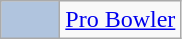<table class="wikitable">
<tr>
<td style="background-color:lightsteelblue;border:1px solid #aaaaaa;width:2em"></td>
<td><a href='#'>Pro Bowler</a></td>
</tr>
</table>
